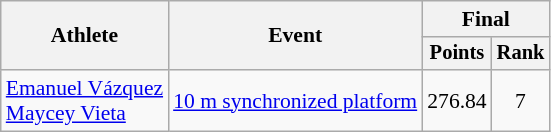<table class="wikitable" style="text-align:center; font-size:90%;">
<tr>
<th rowspan="2">Athlete</th>
<th rowspan="2">Event</th>
<th colspan="2">Final</th>
</tr>
<tr style="font-size:95%">
<th>Points</th>
<th>Rank</th>
</tr>
<tr>
<td align=left><a href='#'>Emanuel Vázquez</a><br> <a href='#'>Maycey Vieta</a></td>
<td align=left><a href='#'>10 m synchronized platform</a></td>
<td>276.84</td>
<td>7</td>
</tr>
</table>
